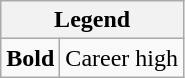<table class="wikitable mw-collapsible mw-collapsed">
<tr>
<th colspan="2">Legend</th>
</tr>
<tr>
<td><strong>Bold</strong></td>
<td>Career high</td>
</tr>
</table>
